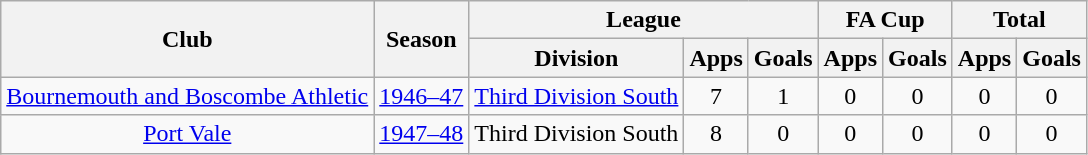<table class="wikitable" style="text-align: center;">
<tr>
<th rowspan="2">Club</th>
<th rowspan="2">Season</th>
<th colspan="3">League</th>
<th colspan="2">FA Cup</th>
<th colspan="2">Total</th>
</tr>
<tr>
<th>Division</th>
<th>Apps</th>
<th>Goals</th>
<th>Apps</th>
<th>Goals</th>
<th>Apps</th>
<th>Goals</th>
</tr>
<tr>
<td><a href='#'>Bournemouth and Boscombe Athletic</a></td>
<td><a href='#'>1946–47</a></td>
<td><a href='#'>Third Division South</a></td>
<td>7</td>
<td>1</td>
<td>0</td>
<td>0</td>
<td>0</td>
<td>0</td>
</tr>
<tr>
<td><a href='#'>Port Vale</a></td>
<td><a href='#'>1947–48</a></td>
<td>Third Division South</td>
<td>8</td>
<td>0</td>
<td>0</td>
<td>0</td>
<td>0</td>
<td>0</td>
</tr>
</table>
